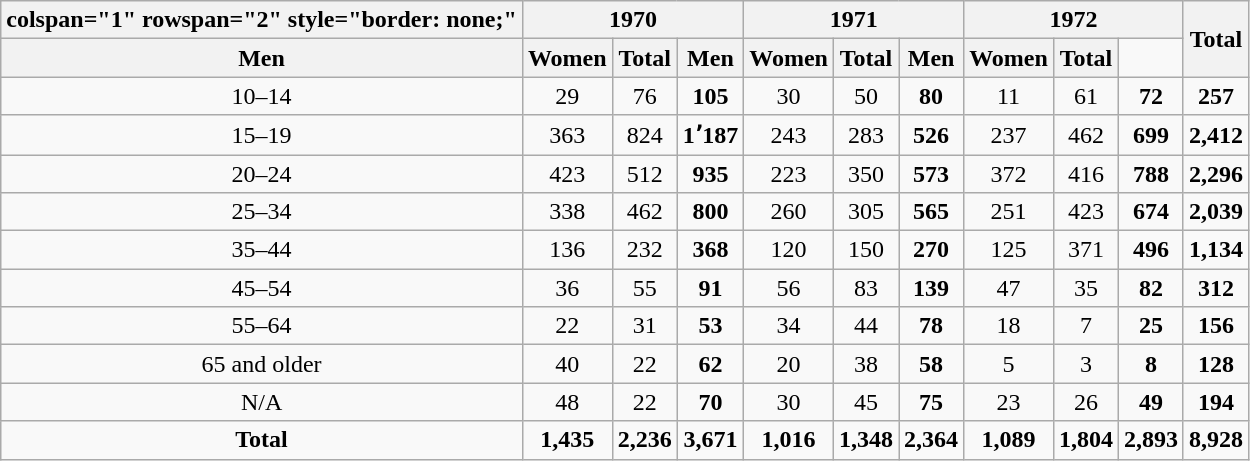<table class="wikitable sortable" style="text-align: center;">
<tr>
<th>colspan="1" rowspan="2" style="border: none;" </th>
<th colspan="3">1970</th>
<th colspan="3">1971</th>
<th colspan="3">1972</th>
<th rowspan="2"><strong>Total</strong></th>
</tr>
<tr>
<th>Men</th>
<th>Women</th>
<th><strong>Total</strong></th>
<th>Men</th>
<th>Women</th>
<th><strong>Total</strong></th>
<th>Men</th>
<th>Women</th>
<th><strong>Total</strong></th>
</tr>
<tr>
<td>10–14</td>
<td>29</td>
<td>76</td>
<td><strong>105</strong></td>
<td>30</td>
<td>50</td>
<td><strong>80</strong></td>
<td>11</td>
<td>61</td>
<td><strong>72</strong></td>
<td><strong>257</strong></td>
</tr>
<tr>
<td>15–19</td>
<td>363</td>
<td>824</td>
<td><strong>1٬187</strong></td>
<td>243</td>
<td>283</td>
<td><strong>526</strong></td>
<td>237</td>
<td>462</td>
<td><strong>699</strong></td>
<td><strong>2,412</strong></td>
</tr>
<tr>
<td>20–24</td>
<td>423</td>
<td>512</td>
<td><strong>935</strong></td>
<td>223</td>
<td>350</td>
<td><strong>573</strong></td>
<td>372</td>
<td>416</td>
<td><strong>788</strong></td>
<td><strong>2,296</strong></td>
</tr>
<tr>
<td>25–34</td>
<td>338</td>
<td>462</td>
<td><strong>800</strong></td>
<td>260</td>
<td>305</td>
<td><strong>565</strong></td>
<td>251</td>
<td>423</td>
<td><strong>674</strong></td>
<td><strong>2,039</strong></td>
</tr>
<tr>
<td>35–44</td>
<td>136</td>
<td>232</td>
<td><strong>368</strong></td>
<td>120</td>
<td>150</td>
<td><strong>270</strong></td>
<td>125</td>
<td>371</td>
<td><strong>496</strong></td>
<td><strong>1,134</strong></td>
</tr>
<tr>
<td>45–54</td>
<td>36</td>
<td>55</td>
<td><strong>91</strong></td>
<td>56</td>
<td>83</td>
<td><strong>139</strong></td>
<td>47</td>
<td>35</td>
<td><strong>82</strong></td>
<td><strong>312</strong></td>
</tr>
<tr>
<td>55–64</td>
<td>22</td>
<td>31</td>
<td><strong>53</strong></td>
<td>34</td>
<td>44</td>
<td><strong>78</strong></td>
<td>18</td>
<td>7</td>
<td><strong>25</strong></td>
<td><strong>156</strong></td>
</tr>
<tr>
<td>65 and older</td>
<td>40</td>
<td>22</td>
<td><strong>62</strong></td>
<td>20</td>
<td>38</td>
<td><strong>58</strong></td>
<td>5</td>
<td>3</td>
<td><strong>8</strong></td>
<td><strong>128</strong></td>
</tr>
<tr>
<td>N/A</td>
<td>48</td>
<td>22</td>
<td><strong>70</strong></td>
<td>30</td>
<td>45</td>
<td><strong>75</strong></td>
<td>23</td>
<td>26</td>
<td><strong>49</strong></td>
<td><strong>194</strong></td>
</tr>
<tr>
<td><strong>Total</strong></td>
<td><strong>1,435</strong></td>
<td><strong>2,236</strong></td>
<td><strong>3,671</strong></td>
<td><strong>1,016</strong></td>
<td><strong>1,348</strong></td>
<td><strong>2,364</strong></td>
<td><strong>1,089</strong></td>
<td><strong>1,804</strong></td>
<td><strong>2,893</strong></td>
<td><strong>8,928</strong></td>
</tr>
</table>
